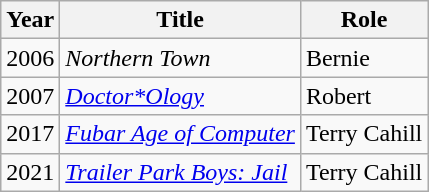<table class="wikitable sortable">
<tr>
<th>Year</th>
<th>Title</th>
<th>Role</th>
</tr>
<tr>
<td>2006</td>
<td><em>Northern Town</em></td>
<td>Bernie</td>
</tr>
<tr>
<td>2007</td>
<td><em><a href='#'>Doctor*Ology</a></em></td>
<td>Robert</td>
</tr>
<tr>
<td>2017</td>
<td><em><a href='#'>Fubar Age of Computer</a></em></td>
<td>Terry Cahill</td>
</tr>
<tr>
<td>2021</td>
<td><em><a href='#'>Trailer Park Boys: Jail</a></em></td>
<td>Terry Cahill</td>
</tr>
</table>
